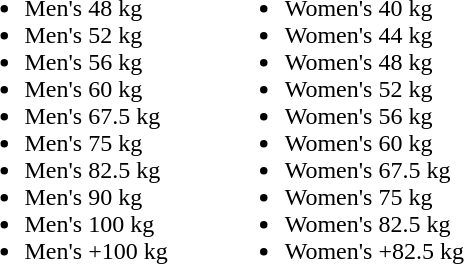<table>
<tr>
<td><br><ul><li>Men's 48 kg</li><li>Men's 52 kg</li><li>Men's 56 kg</li><li>Men's 60 kg</li><li>Men's 67.5 kg</li><li>Men's 75 kg</li><li>Men's 82.5 kg</li><li>Men's 90 kg</li><li>Men's 100 kg</li><li>Men's +100 kg</li></ul></td>
<td width=30></td>
<td valign=top><br><ul><li>Women's 40 kg</li><li>Women's 44 kg</li><li>Women's 48 kg</li><li>Women's 52 kg</li><li>Women's 56 kg</li><li>Women's 60 kg</li><li>Women's 67.5 kg</li><li>Women's 75 kg</li><li>Women's 82.5 kg</li><li>Women's +82.5 kg</li></ul></td>
</tr>
</table>
